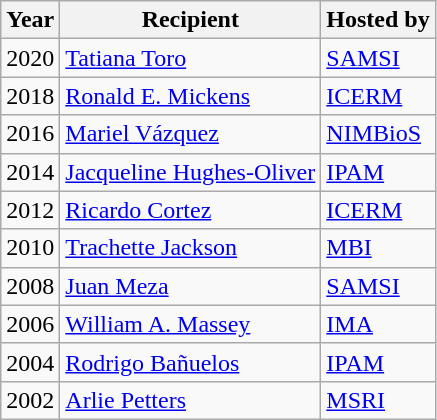<table class="wikitable">
<tr>
<th>Year</th>
<th>Recipient</th>
<th>Hosted by</th>
</tr>
<tr>
<td>2020</td>
<td><a href='#'>Tatiana Toro</a></td>
<td><a href='#'>SAMSI</a></td>
</tr>
<tr>
<td>2018</td>
<td><a href='#'>Ronald E. Mickens</a></td>
<td><a href='#'>ICERM</a></td>
</tr>
<tr>
<td>2016</td>
<td><a href='#'>Mariel Vázquez</a></td>
<td><a href='#'>NIMBioS</a></td>
</tr>
<tr>
<td>2014</td>
<td><a href='#'>Jacqueline Hughes-Oliver</a></td>
<td><a href='#'>IPAM</a></td>
</tr>
<tr>
<td>2012</td>
<td><a href='#'>Ricardo Cortez</a></td>
<td><a href='#'>ICERM</a></td>
</tr>
<tr>
<td>2010</td>
<td><a href='#'>Trachette Jackson</a></td>
<td><a href='#'>MBI</a></td>
</tr>
<tr>
<td>2008</td>
<td><a href='#'>Juan Meza</a></td>
<td><a href='#'>SAMSI</a></td>
</tr>
<tr>
<td>2006</td>
<td><a href='#'>William A. Massey</a></td>
<td><a href='#'>IMA</a></td>
</tr>
<tr>
<td>2004</td>
<td><a href='#'>Rodrigo Bañuelos</a></td>
<td><a href='#'>IPAM</a></td>
</tr>
<tr>
<td>2002</td>
<td><a href='#'>Arlie Petters</a></td>
<td><a href='#'>MSRI</a></td>
</tr>
</table>
